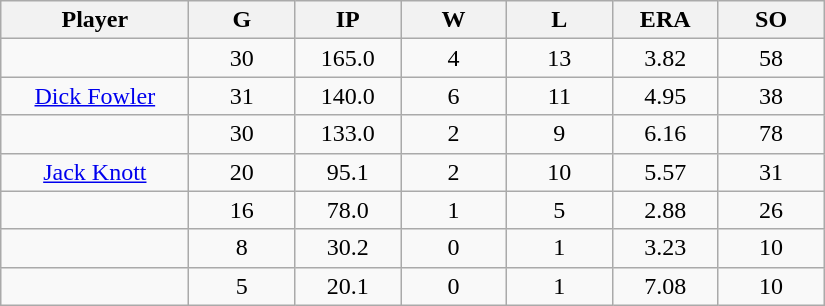<table class="wikitable sortable">
<tr>
<th bgcolor="#DDDDFF" width="16%">Player</th>
<th bgcolor="#DDDDFF" width="9%">G</th>
<th bgcolor="#DDDDFF" width="9%">IP</th>
<th bgcolor="#DDDDFF" width="9%">W</th>
<th bgcolor="#DDDDFF" width="9%">L</th>
<th bgcolor="#DDDDFF" width="9%">ERA</th>
<th bgcolor="#DDDDFF" width="9%">SO</th>
</tr>
<tr align="center">
<td></td>
<td>30</td>
<td>165.0</td>
<td>4</td>
<td>13</td>
<td>3.82</td>
<td>58</td>
</tr>
<tr align="center">
<td><a href='#'>Dick Fowler</a></td>
<td>31</td>
<td>140.0</td>
<td>6</td>
<td>11</td>
<td>4.95</td>
<td>38</td>
</tr>
<tr align=center>
<td></td>
<td>30</td>
<td>133.0</td>
<td>2</td>
<td>9</td>
<td>6.16</td>
<td>78</td>
</tr>
<tr align="center">
<td><a href='#'>Jack Knott</a></td>
<td>20</td>
<td>95.1</td>
<td>2</td>
<td>10</td>
<td>5.57</td>
<td>31</td>
</tr>
<tr align=center>
<td></td>
<td>16</td>
<td>78.0</td>
<td>1</td>
<td>5</td>
<td>2.88</td>
<td>26</td>
</tr>
<tr align="center">
<td></td>
<td>8</td>
<td>30.2</td>
<td>0</td>
<td>1</td>
<td>3.23</td>
<td>10</td>
</tr>
<tr align="center">
<td></td>
<td>5</td>
<td>20.1</td>
<td>0</td>
<td>1</td>
<td>7.08</td>
<td>10</td>
</tr>
</table>
